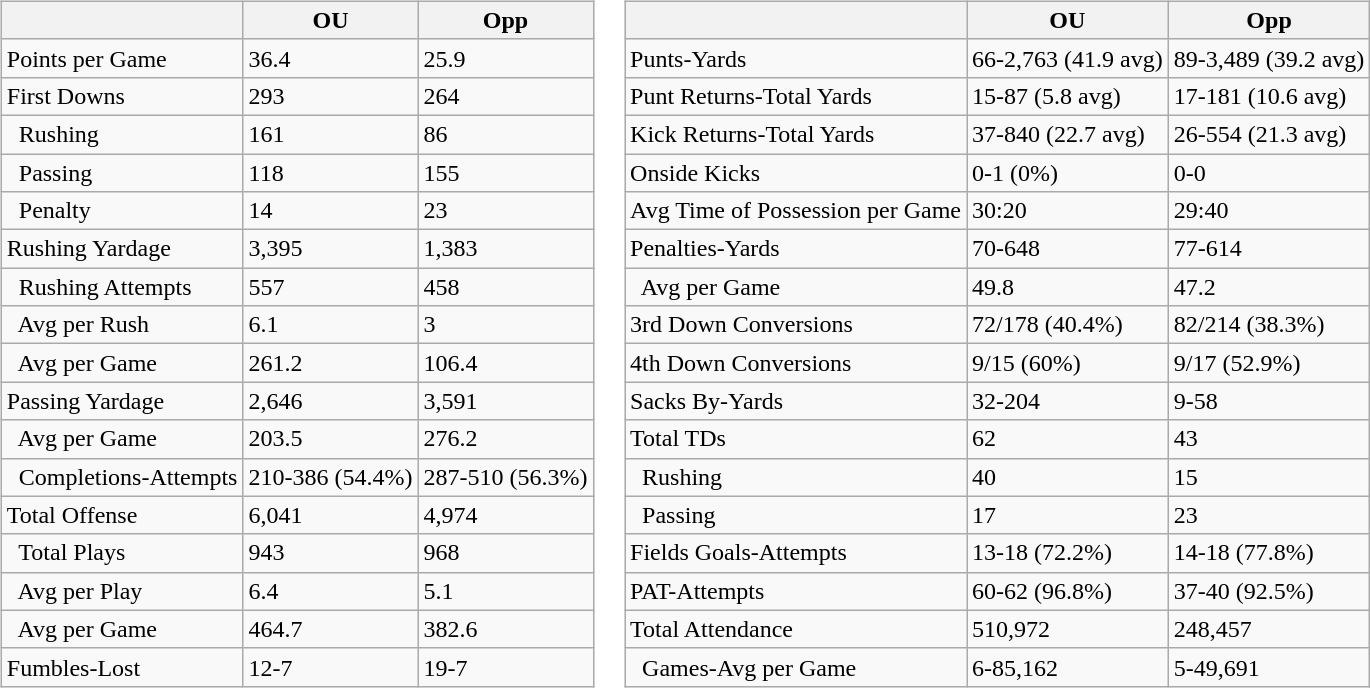<table>
<tr>
<td valign="top"><br><table class="wikitable" style="white-space:nowrap;">
<tr>
<th></th>
<th>OU</th>
<th>Opp</th>
</tr>
<tr>
<td>Points per Game</td>
<td>36.4</td>
<td>25.9</td>
</tr>
<tr>
<td>First Downs</td>
<td>293</td>
<td>264</td>
</tr>
<tr>
<td>  Rushing</td>
<td>161</td>
<td>86</td>
</tr>
<tr>
<td>  Passing</td>
<td>118</td>
<td>155</td>
</tr>
<tr>
<td>  Penalty</td>
<td>14</td>
<td>23</td>
</tr>
<tr>
<td>Rushing Yardage</td>
<td>3,395</td>
<td>1,383</td>
</tr>
<tr>
<td>  Rushing Attempts</td>
<td>557</td>
<td>458</td>
</tr>
<tr>
<td>  Avg per Rush</td>
<td>6.1</td>
<td>3</td>
</tr>
<tr>
<td>  Avg per Game</td>
<td>261.2</td>
<td>106.4</td>
</tr>
<tr>
<td>Passing Yardage</td>
<td>2,646</td>
<td>3,591</td>
</tr>
<tr>
<td>  Avg per Game</td>
<td>203.5</td>
<td>276.2</td>
</tr>
<tr>
<td>  Completions-Attempts</td>
<td>210-386 (54.4%)</td>
<td>287-510 (56.3%)</td>
</tr>
<tr>
<td>Total Offense</td>
<td>6,041</td>
<td>4,974</td>
</tr>
<tr>
<td>  Total Plays</td>
<td>943</td>
<td>968</td>
</tr>
<tr>
<td>  Avg per Play</td>
<td>6.4</td>
<td>5.1</td>
</tr>
<tr>
<td>  Avg per Game</td>
<td>464.7</td>
<td>382.6</td>
</tr>
<tr>
<td>Fumbles-Lost</td>
<td>12-7</td>
<td>19-7</td>
</tr>
</table>
</td>
<td valign="top"><br><table class="wikitable" style="white-space:nowrap;">
<tr>
<th></th>
<th>OU</th>
<th>Opp</th>
</tr>
<tr>
<td>Punts-Yards</td>
<td>66-2,763 (41.9 avg)</td>
<td>89-3,489 (39.2 avg)</td>
</tr>
<tr>
<td>Punt Returns-Total Yards</td>
<td>15-87 (5.8 avg)</td>
<td>17-181 (10.6 avg)</td>
</tr>
<tr>
<td>Kick Returns-Total Yards</td>
<td>37-840 (22.7 avg)</td>
<td>26-554 (21.3 avg)</td>
</tr>
<tr>
<td>Onside Kicks</td>
<td>0-1 (0%)</td>
<td>0-0</td>
</tr>
<tr>
<td>Avg Time of Possession per Game</td>
<td>30:20</td>
<td>29:40</td>
</tr>
<tr>
<td>Penalties-Yards</td>
<td>70-648</td>
<td>77-614</td>
</tr>
<tr>
<td>  Avg per Game</td>
<td>49.8</td>
<td>47.2</td>
</tr>
<tr>
<td>3rd Down Conversions</td>
<td>72/178 (40.4%)</td>
<td>82/214 (38.3%)</td>
</tr>
<tr>
<td>4th Down Conversions</td>
<td>9/15 (60%)</td>
<td>9/17 (52.9%)</td>
</tr>
<tr>
<td>Sacks By-Yards</td>
<td>32-204</td>
<td>9-58</td>
</tr>
<tr>
<td>Total TDs</td>
<td>62</td>
<td>43</td>
</tr>
<tr>
<td>  Rushing</td>
<td>40</td>
<td>15</td>
</tr>
<tr>
<td>  Passing</td>
<td>17</td>
<td>23</td>
</tr>
<tr>
<td>Fields Goals-Attempts</td>
<td>13-18 (72.2%)</td>
<td>14-18 (77.8%)</td>
</tr>
<tr>
<td>PAT-Attempts</td>
<td>60-62 (96.8%)</td>
<td>37-40 (92.5%)</td>
</tr>
<tr>
<td>Total Attendance</td>
<td>510,972</td>
<td>248,457</td>
</tr>
<tr>
<td>  Games-Avg per Game</td>
<td>6-85,162</td>
<td>5-49,691</td>
</tr>
</table>
</td>
</tr>
</table>
